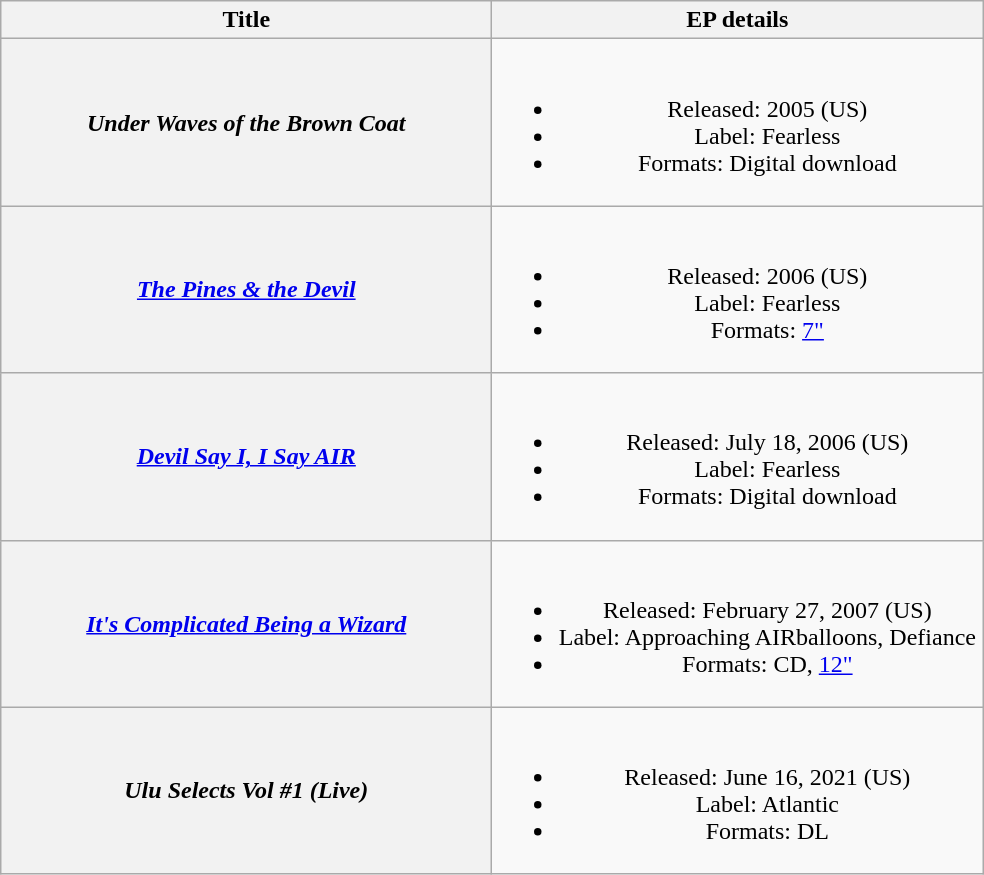<table class="wikitable plainrowheaders" style="text-align:center;">
<tr>
<th scope="col" style="width:20em;">Title</th>
<th scope="col" style="width:20em;">EP details</th>
</tr>
<tr>
<th scope="row"><em>Under Waves of the Brown Coat</em></th>
<td><br><ul><li>Released: 2005 <span>(US)</span></li><li>Label: Fearless</li><li>Formats: Digital download</li></ul></td>
</tr>
<tr>
<th scope="row"><em><a href='#'>The Pines & the Devil</a></em></th>
<td><br><ul><li>Released: 2006 <span>(US)</span></li><li>Label: Fearless</li><li>Formats: <a href='#'>7"</a></li></ul></td>
</tr>
<tr>
<th scope="row"><em><a href='#'>Devil Say I, I Say AIR</a></em></th>
<td><br><ul><li>Released: July 18, 2006 <span>(US)</span></li><li>Label: Fearless</li><li>Formats: Digital download</li></ul></td>
</tr>
<tr>
<th scope="row"><em><a href='#'>It's Complicated Being a Wizard</a></em></th>
<td><br><ul><li>Released: February 27, 2007 <span>(US)</span></li><li>Label: Approaching AIRballoons, Defiance</li><li>Formats: CD, <a href='#'>12"</a></li></ul></td>
</tr>
<tr>
<th scope="row"><em>Ulu Selects Vol #1 (Live)</em></th>
<td><br><ul><li>Released: June 16, 2021 <span>(US)</span></li><li>Label: Atlantic</li><li>Formats: DL</li></ul></td>
</tr>
</table>
